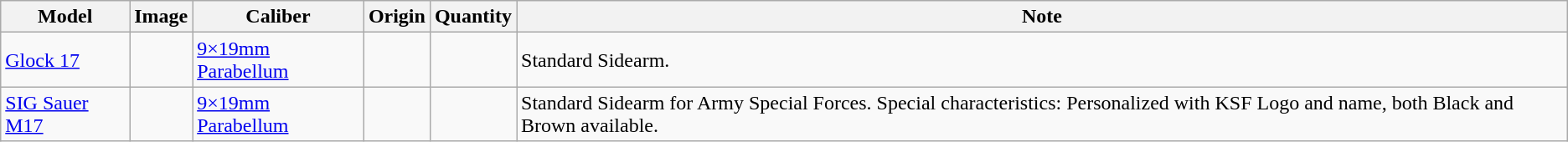<table class="wikitable">
<tr>
<th>Model</th>
<th>Image</th>
<th>Caliber</th>
<th>Origin</th>
<th>Quantity</th>
<th>Note</th>
</tr>
<tr>
<td><a href='#'>Glock 17</a></td>
<td></td>
<td><a href='#'>9×19mm Parabellum</a></td>
<td></td>
<td></td>
<td>Standard Sidearm.</td>
</tr>
<tr>
<td><a href='#'>SIG Sauer M17</a></td>
<td></td>
<td><a href='#'>9×19mm Parabellum</a></td>
<td></td>
<td></td>
<td>Standard Sidearm for Army Special Forces. Special characteristics: Personalized with KSF Logo and name, both Black and Brown available.</td>
</tr>
</table>
